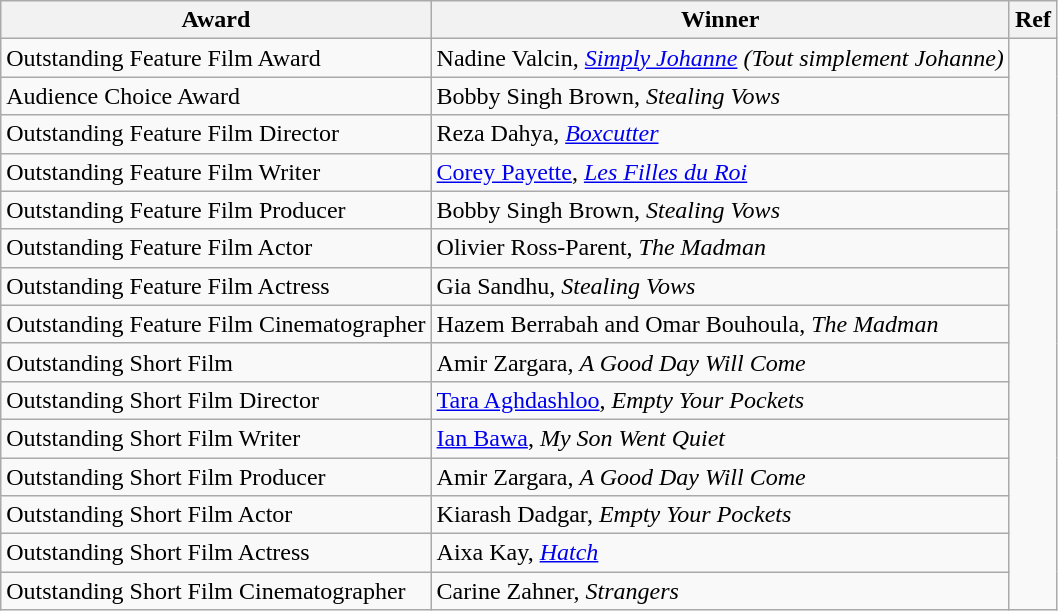<table class="wikitable">
<tr>
<th>Award</th>
<th>Winner</th>
<th>Ref</th>
</tr>
<tr>
<td>Outstanding Feature Film Award</td>
<td>Nadine Valcin, <em><a href='#'>Simply Johanne</a> (Tout simplement Johanne)</em></td>
<td rowspan=15></td>
</tr>
<tr>
<td>Audience Choice Award</td>
<td>Bobby Singh Brown, <em>Stealing Vows</em></td>
</tr>
<tr>
<td>Outstanding Feature Film Director</td>
<td>Reza Dahya, <em><a href='#'>Boxcutter</a></em></td>
</tr>
<tr>
<td>Outstanding Feature Film Writer</td>
<td><a href='#'>Corey Payette</a>, <em><a href='#'>Les Filles du Roi</a></em></td>
</tr>
<tr>
<td>Outstanding Feature Film Producer</td>
<td>Bobby Singh Brown, <em>Stealing Vows</em></td>
</tr>
<tr>
<td>Outstanding Feature Film Actor</td>
<td>Olivier Ross-Parent, <em>The Madman</em></td>
</tr>
<tr>
<td>Outstanding Feature Film Actress</td>
<td>Gia Sandhu, <em>Stealing Vows</em></td>
</tr>
<tr>
<td>Outstanding Feature Film Cinematographer</td>
<td>Hazem Berrabah and Omar Bouhoula, <em>The Madman</em></td>
</tr>
<tr>
<td>Outstanding Short Film</td>
<td>Amir Zargara, <em>A Good Day Will Come</em></td>
</tr>
<tr>
<td>Outstanding Short Film Director</td>
<td><a href='#'>Tara Aghdashloo</a>, <em>Empty Your Pockets</em></td>
</tr>
<tr>
<td>Outstanding Short Film Writer</td>
<td><a href='#'>Ian Bawa</a>, <em>My Son Went Quiet</em></td>
</tr>
<tr>
<td>Outstanding Short Film Producer</td>
<td>Amir Zargara, <em>A Good Day Will Come</em></td>
</tr>
<tr>
<td>Outstanding Short Film Actor</td>
<td>Kiarash Dadgar, <em>Empty Your Pockets</em></td>
</tr>
<tr>
<td>Outstanding Short Film Actress</td>
<td>Aixa Kay, <em><a href='#'>Hatch</a></em></td>
</tr>
<tr>
<td>Outstanding Short Film Cinematographer</td>
<td>Carine Zahner, <em>Strangers</em></td>
</tr>
</table>
